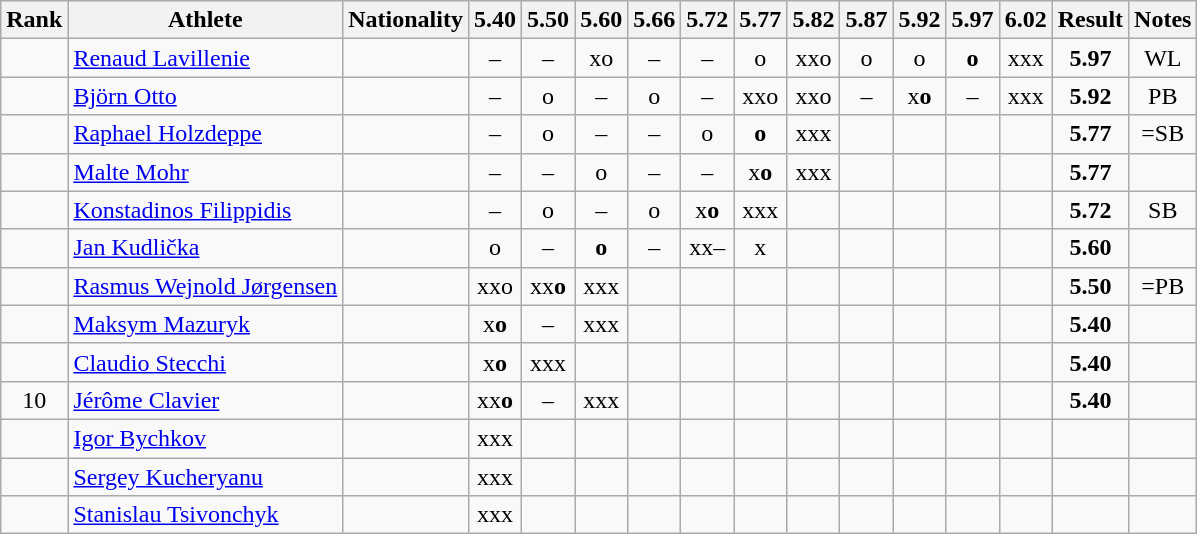<table class="wikitable sortable" style="text-align:center">
<tr>
<th>Rank</th>
<th>Athlete</th>
<th>Nationality</th>
<th>5.40</th>
<th>5.50</th>
<th>5.60</th>
<th>5.66</th>
<th>5.72</th>
<th>5.77</th>
<th>5.82</th>
<th>5.87</th>
<th>5.92</th>
<th>5.97</th>
<th>6.02</th>
<th>Result</th>
<th>Notes</th>
</tr>
<tr>
<td></td>
<td align="left"><a href='#'>Renaud Lavillenie</a></td>
<td align=left></td>
<td>–</td>
<td>–</td>
<td>xo</td>
<td>–</td>
<td>–</td>
<td>o</td>
<td>xxo</td>
<td>o</td>
<td>o</td>
<td><strong>o</strong></td>
<td>xxx</td>
<td><strong>5.97</strong></td>
<td>WL</td>
</tr>
<tr>
<td></td>
<td align="left"><a href='#'>Björn Otto</a></td>
<td align=left></td>
<td>–</td>
<td>o</td>
<td>–</td>
<td>o</td>
<td>–</td>
<td>xxo</td>
<td>xxo</td>
<td>–</td>
<td>x<strong>o</strong></td>
<td>–</td>
<td>xxx</td>
<td><strong>5.92</strong></td>
<td>PB</td>
</tr>
<tr>
<td></td>
<td align="left"><a href='#'>Raphael Holzdeppe</a></td>
<td align=left></td>
<td>–</td>
<td>o</td>
<td>–</td>
<td>–</td>
<td>o</td>
<td><strong>o</strong></td>
<td>xxx</td>
<td></td>
<td></td>
<td></td>
<td></td>
<td><strong>5.77</strong></td>
<td>=SB</td>
</tr>
<tr>
<td></td>
<td align="left"><a href='#'>Malte Mohr</a></td>
<td align=left></td>
<td>–</td>
<td>–</td>
<td>o</td>
<td>–</td>
<td>–</td>
<td>x<strong>o</strong></td>
<td>xxx</td>
<td></td>
<td></td>
<td></td>
<td></td>
<td><strong>5.77</strong></td>
<td></td>
</tr>
<tr>
<td></td>
<td align="left"><a href='#'>Konstadinos Filippidis</a></td>
<td align=left></td>
<td>–</td>
<td>o</td>
<td>–</td>
<td>o</td>
<td>x<strong>o</strong></td>
<td>xxx</td>
<td></td>
<td></td>
<td></td>
<td></td>
<td></td>
<td><strong>5.72</strong></td>
<td>SB</td>
</tr>
<tr>
<td></td>
<td align="left"><a href='#'>Jan Kudlička</a></td>
<td align=left></td>
<td>o</td>
<td>–</td>
<td><strong>o</strong></td>
<td>–</td>
<td>xx–</td>
<td>x</td>
<td></td>
<td></td>
<td></td>
<td></td>
<td></td>
<td><strong>5.60</strong></td>
<td></td>
</tr>
<tr>
<td></td>
<td align="left"><a href='#'>Rasmus Wejnold Jørgensen</a></td>
<td align=left></td>
<td>xxo</td>
<td>xx<strong>o</strong></td>
<td>xxx</td>
<td></td>
<td></td>
<td></td>
<td></td>
<td></td>
<td></td>
<td></td>
<td></td>
<td><strong>5.50</strong></td>
<td>=PB</td>
</tr>
<tr>
<td></td>
<td align="left"><a href='#'>Maksym Mazuryk</a></td>
<td align=left></td>
<td>x<strong>o</strong></td>
<td>–</td>
<td>xxx</td>
<td></td>
<td></td>
<td></td>
<td></td>
<td></td>
<td></td>
<td></td>
<td></td>
<td><strong>5.40</strong></td>
<td></td>
</tr>
<tr>
<td></td>
<td align="left"><a href='#'>Claudio Stecchi</a></td>
<td align=left></td>
<td>x<strong>o</strong></td>
<td>xxx</td>
<td></td>
<td></td>
<td></td>
<td></td>
<td></td>
<td></td>
<td></td>
<td></td>
<td></td>
<td><strong>5.40</strong></td>
<td></td>
</tr>
<tr>
<td>10</td>
<td align="left"><a href='#'>Jérôme Clavier</a></td>
<td align=left></td>
<td>xx<strong>o</strong></td>
<td>–</td>
<td>xxx</td>
<td></td>
<td></td>
<td></td>
<td></td>
<td></td>
<td></td>
<td></td>
<td></td>
<td><strong>5.40</strong></td>
<td></td>
</tr>
<tr>
<td></td>
<td align="left"><a href='#'>Igor Bychkov</a></td>
<td align=left></td>
<td>xxx</td>
<td></td>
<td></td>
<td></td>
<td></td>
<td></td>
<td></td>
<td></td>
<td></td>
<td></td>
<td></td>
<td><strong></strong></td>
<td></td>
</tr>
<tr>
<td></td>
<td align="left"><a href='#'>Sergey Kucheryanu</a></td>
<td align=left></td>
<td>xxx</td>
<td></td>
<td></td>
<td></td>
<td></td>
<td></td>
<td></td>
<td></td>
<td></td>
<td></td>
<td></td>
<td><strong></strong></td>
<td></td>
</tr>
<tr>
<td></td>
<td align="left"><a href='#'>Stanislau Tsivonchyk</a></td>
<td align=left></td>
<td>xxx</td>
<td></td>
<td></td>
<td></td>
<td></td>
<td></td>
<td></td>
<td></td>
<td></td>
<td></td>
<td></td>
<td><strong></strong></td>
<td></td>
</tr>
</table>
